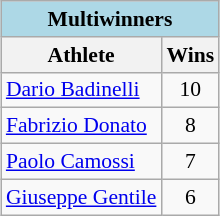<table class="wikitable" style="margin-left: auto; margin-right: auto; border: none; font-size:90%; text-align:left">
<tr>
<td bgcolor=lightblue align=center colspan=2><strong>Multiwinners</strong></td>
</tr>
<tr>
<th>Athlete</th>
<th>Wins</th>
</tr>
<tr>
<td><a href='#'>Dario Badinelli</a></td>
<td align=center>10</td>
</tr>
<tr>
<td><a href='#'>Fabrizio Donato</a></td>
<td align=center>8</td>
</tr>
<tr>
<td><a href='#'>Paolo Camossi</a></td>
<td align=center>7</td>
</tr>
<tr>
<td><a href='#'>Giuseppe Gentile</a></td>
<td align=center>6</td>
</tr>
</table>
